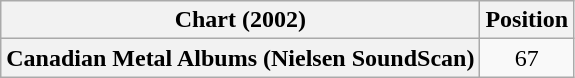<table class="wikitable plainrowheaders" style="text-align:center">
<tr>
<th>Chart (2002)</th>
<th>Position</th>
</tr>
<tr>
<th scope="row">Canadian Metal Albums (Nielsen SoundScan)</th>
<td align=center>67</td>
</tr>
</table>
